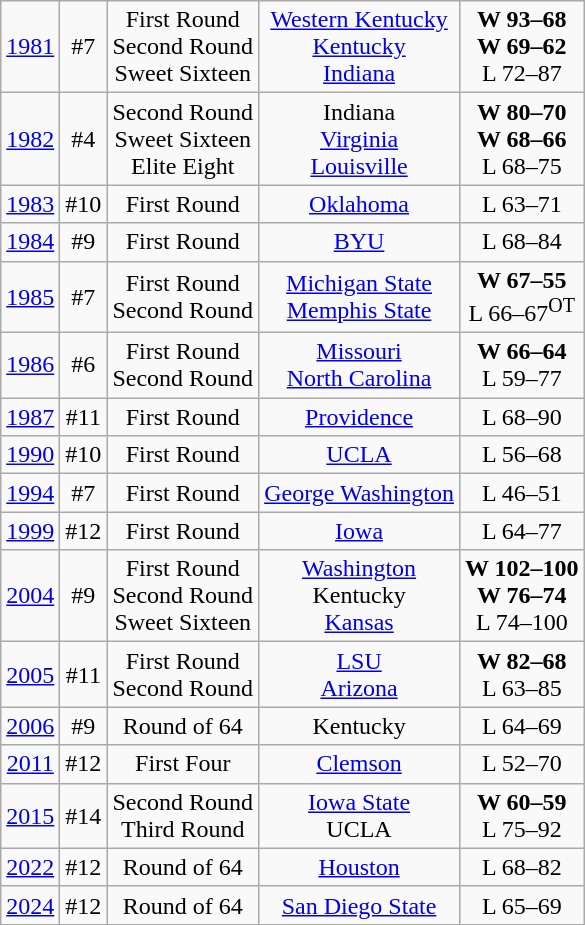<table class="wikitable">
<tr style="text-align:center">
<td><a href='#'>1981</a></td>
<td>#7</td>
<td>First Round<br>Second Round<br>Sweet Sixteen</td>
<td><a href='#'>Western Kentucky</a><br><a href='#'>Kentucky</a><br><a href='#'>Indiana</a></td>
<td><strong>W 93–68</strong><br><strong>W 69–62</strong><br>L 72–87</td>
</tr>
<tr style="text-align:center">
<td><a href='#'>1982</a></td>
<td>#4</td>
<td>Second Round<br>Sweet Sixteen<br>Elite Eight</td>
<td>Indiana<br><a href='#'>Virginia</a><br><a href='#'>Louisville</a></td>
<td><strong>W 80–70</strong><br><strong>W 68–66</strong><br>L 68–75</td>
</tr>
<tr style="text-align:center">
<td><a href='#'>1983</a></td>
<td>#10</td>
<td>First Round</td>
<td><a href='#'>Oklahoma</a></td>
<td>L 63–71</td>
</tr>
<tr style="text-align:center">
<td><a href='#'>1984</a></td>
<td>#9</td>
<td>First Round</td>
<td><a href='#'>BYU</a></td>
<td>L 68–84</td>
</tr>
<tr style="text-align:center">
<td><a href='#'>1985</a></td>
<td>#7</td>
<td>First Round<br>Second Round</td>
<td><a href='#'>Michigan State</a><br><a href='#'>Memphis State</a></td>
<td><strong>W 67–55</strong><br>L 66–67<sup>OT</sup></td>
</tr>
<tr style="text-align:center">
<td><a href='#'>1986</a></td>
<td>#6</td>
<td>First Round<br>Second Round</td>
<td><a href='#'>Missouri</a><br><a href='#'>North Carolina</a></td>
<td><strong>W 66–64</strong><br>L 59–77</td>
</tr>
<tr style="text-align:center">
<td><a href='#'>1987</a></td>
<td>#11</td>
<td>First Round</td>
<td><a href='#'>Providence</a></td>
<td>L 68–90</td>
</tr>
<tr style="text-align:center">
<td><a href='#'>1990</a></td>
<td>#10</td>
<td>First Round</td>
<td><a href='#'>UCLA</a></td>
<td>L 56–68</td>
</tr>
<tr style="text-align:center">
<td><a href='#'>1994</a></td>
<td>#7</td>
<td>First Round</td>
<td><a href='#'>George Washington</a></td>
<td>L 46–51</td>
</tr>
<tr style="text-align:center">
<td><a href='#'>1999</a></td>
<td>#12</td>
<td>First Round</td>
<td><a href='#'>Iowa</a></td>
<td>L 64–77</td>
</tr>
<tr style="text-align:center">
<td><a href='#'>2004</a></td>
<td>#9</td>
<td>First Round<br>Second Round<br>Sweet Sixteen</td>
<td><a href='#'>Washington</a><br>Kentucky<br><a href='#'>Kansas</a></td>
<td><strong>W 102–100</strong><br><strong>W 76–74</strong><br>L 74–100</td>
</tr>
<tr style="text-align:center">
<td><a href='#'>2005</a></td>
<td>#11</td>
<td>First Round<br>Second Round</td>
<td><a href='#'>LSU</a><br><a href='#'>Arizona</a></td>
<td><strong>W 82–68</strong><br>L 63–85</td>
</tr>
<tr style="text-align:center">
<td><a href='#'>2006</a></td>
<td>#9</td>
<td>Round of 64</td>
<td>Kentucky</td>
<td>L 64–69</td>
</tr>
<tr style="text-align:center">
<td><a href='#'>2011</a></td>
<td>#12</td>
<td>First Four</td>
<td><a href='#'>Clemson</a></td>
<td>L 52–70</td>
</tr>
<tr style="text-align:center">
<td><a href='#'>2015</a></td>
<td>#14</td>
<td>Second Round <br>Third Round</td>
<td><a href='#'>Iowa State</a><br>UCLA</td>
<td><strong>W 60–59</strong><br> L 75–92</td>
</tr>
<tr style="text-align:center">
<td><a href='#'>2022</a></td>
<td>#12</td>
<td>Round of 64</td>
<td><a href='#'>Houston</a></td>
<td>L 68–82</td>
</tr>
<tr style="text-align:center">
<td><a href='#'>2024</a></td>
<td>#12</td>
<td>Round of 64</td>
<td><a href='#'>San Diego State</a></td>
<td>L 65–69</td>
</tr>
</table>
